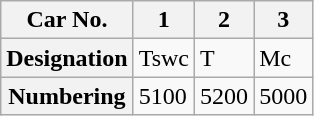<table class="wikitable">
<tr>
<th>Car No.</th>
<th>1</th>
<th>2</th>
<th>3</th>
</tr>
<tr>
<th>Designation</th>
<td>Tswc</td>
<td>T</td>
<td>Mc</td>
</tr>
<tr>
<th>Numbering</th>
<td>5100</td>
<td>5200</td>
<td>5000</td>
</tr>
</table>
